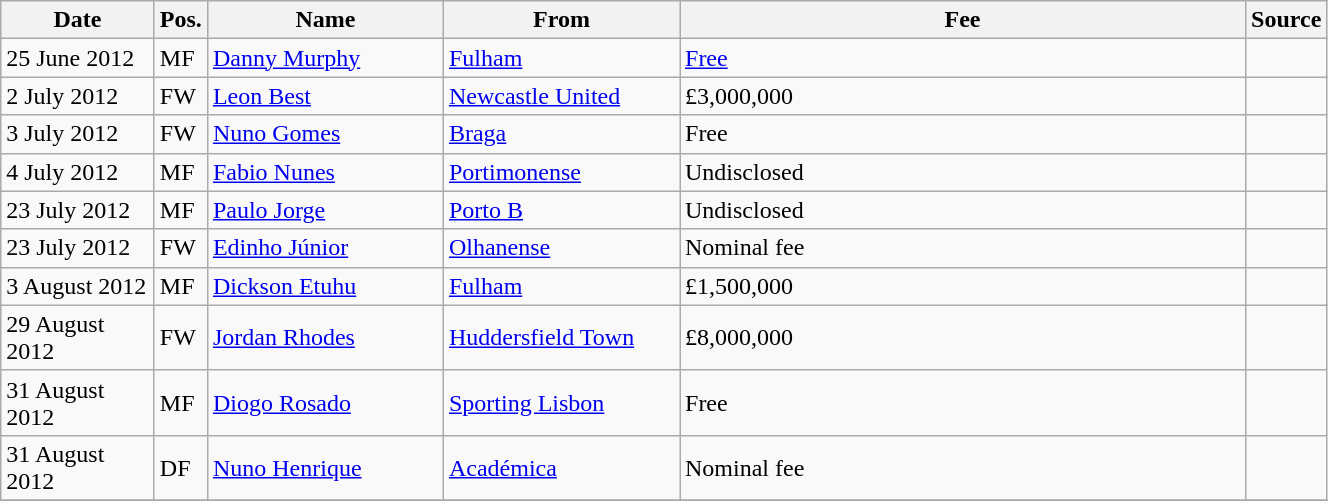<table class="wikitable">
<tr>
<th width= 95>Date</th>
<th width= 25>Pos.</th>
<th width= 150>Name</th>
<th width= 150>From</th>
<th width= 370>Fee</th>
<th width= 30>Source</th>
</tr>
<tr>
<td>25 June 2012</td>
<td>MF</td>
<td> <a href='#'>Danny Murphy</a></td>
<td> <a href='#'>Fulham</a></td>
<td><a href='#'>Free</a></td>
<td></td>
</tr>
<tr>
<td>2 July 2012</td>
<td>FW</td>
<td> <a href='#'>Leon Best</a></td>
<td> <a href='#'>Newcastle United</a></td>
<td>£3,000,000</td>
<td></td>
</tr>
<tr>
<td>3 July 2012</td>
<td>FW</td>
<td> <a href='#'>Nuno Gomes</a></td>
<td> <a href='#'>Braga</a></td>
<td>Free</td>
<td></td>
</tr>
<tr>
<td>4 July 2012</td>
<td>MF</td>
<td> <a href='#'>Fabio Nunes</a></td>
<td> <a href='#'>Portimonense</a></td>
<td>Undisclosed</td>
<td></td>
</tr>
<tr>
<td>23 July 2012</td>
<td>MF</td>
<td> <a href='#'>Paulo Jorge</a></td>
<td> <a href='#'>Porto B</a></td>
<td>Undisclosed</td>
<td></td>
</tr>
<tr>
<td>23 July 2012</td>
<td>FW</td>
<td> <a href='#'>Edinho Júnior</a></td>
<td> <a href='#'>Olhanense</a></td>
<td>Nominal fee</td>
<td></td>
</tr>
<tr>
<td>3 August 2012</td>
<td>MF</td>
<td> <a href='#'>Dickson Etuhu</a></td>
<td> <a href='#'>Fulham</a></td>
<td>£1,500,000</td>
<td></td>
</tr>
<tr>
<td>29 August 2012</td>
<td>FW</td>
<td> <a href='#'>Jordan Rhodes</a></td>
<td> <a href='#'>Huddersfield Town</a></td>
<td>£8,000,000</td>
<td></td>
</tr>
<tr>
<td>31 August 2012</td>
<td>MF</td>
<td> <a href='#'>Diogo Rosado</a></td>
<td> <a href='#'>Sporting Lisbon</a></td>
<td>Free</td>
<td></td>
</tr>
<tr>
<td>31 August 2012</td>
<td>DF</td>
<td> <a href='#'>Nuno Henrique</a></td>
<td> <a href='#'>Académica</a></td>
<td>Nominal fee</td>
<td></td>
</tr>
<tr>
</tr>
</table>
